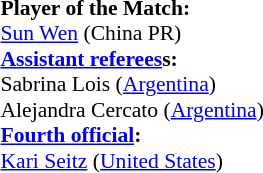<table style="width:100%; font-size:90%;">
<tr>
<td><br><strong>Player of the Match:</strong>
<br> <a href='#'>Sun Wen</a> (China PR)<br><strong><a href='#'>Assistant referees</a>s:</strong>
<br> Sabrina Lois (<a href='#'>Argentina</a>)
<br> Alejandra Cercato (<a href='#'>Argentina</a>)
<br><strong><a href='#'>Fourth official</a>:</strong>
<br> <a href='#'>Kari Seitz</a> (<a href='#'>United States</a>)</td>
</tr>
</table>
